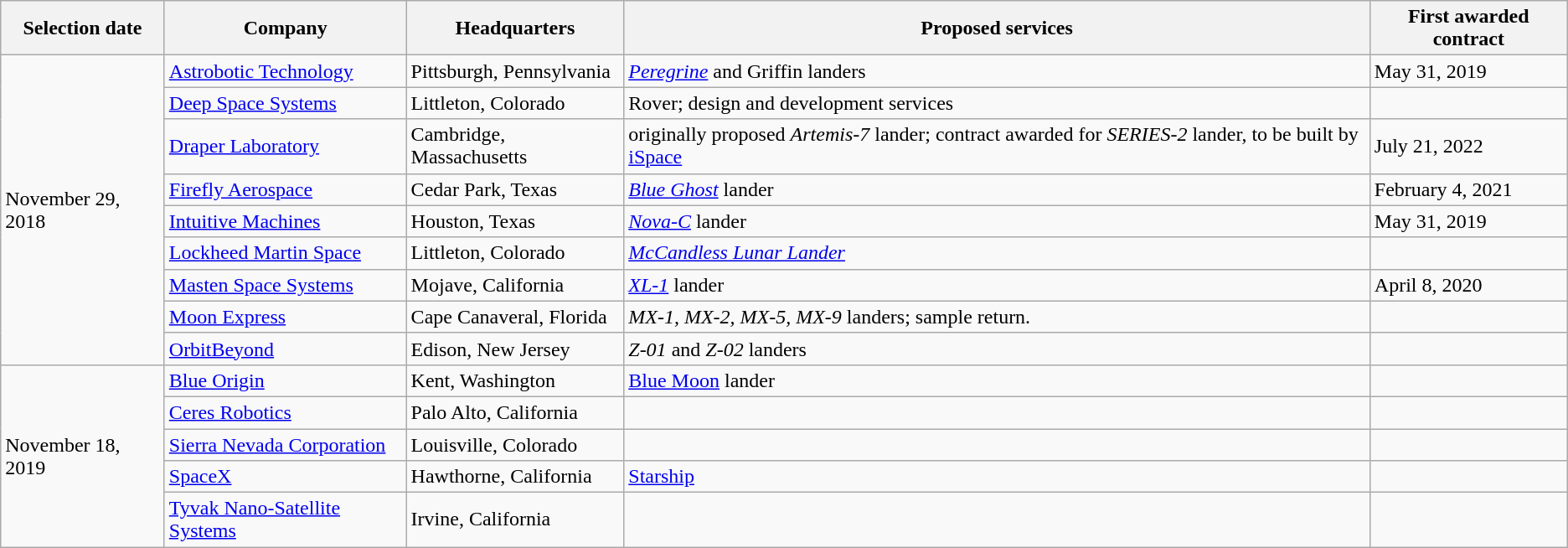<table class="wikitable">
<tr>
<th>Selection date</th>
<th>Company</th>
<th>Headquarters</th>
<th>Proposed services</th>
<th>First awarded contract</th>
</tr>
<tr>
<td rowspan=9>November 29, 2018</td>
<td><a href='#'>Astrobotic Technology</a></td>
<td>Pittsburgh, Pennsylvania</td>
<td><a href='#'><em>Peregrine</em></a> and Griffin landers</td>
<td>May 31, 2019</td>
</tr>
<tr>
<td><a href='#'>Deep Space Systems</a></td>
<td>Littleton, Colorado</td>
<td>Rover; design and development services</td>
<td></td>
</tr>
<tr>
<td><a href='#'>Draper Laboratory</a></td>
<td>Cambridge, Massachusetts</td>
<td>originally proposed <em>Artemis-7</em> lander; contract awarded for <em>SERIES-2</em> lander, to be built by <a href='#'>iSpace</a></td>
<td>July 21, 2022</td>
</tr>
<tr>
<td><a href='#'>Firefly Aerospace</a></td>
<td>Cedar Park, Texas</td>
<td><a href='#'><em>Blue Ghost</em></a> lander</td>
<td>February 4, 2021</td>
</tr>
<tr>
<td><a href='#'>Intuitive Machines</a></td>
<td>Houston, Texas</td>
<td><em><a href='#'>Nova-C</a></em> lander</td>
<td>May 31, 2019</td>
</tr>
<tr>
<td><a href='#'>Lockheed Martin Space</a></td>
<td>Littleton, Colorado</td>
<td><em><a href='#'>McCandless Lunar Lander</a></em></td>
<td></td>
</tr>
<tr>
<td><a href='#'>Masten Space Systems</a></td>
<td>Mojave, California</td>
<td><a href='#'><em>XL-1</em></a> lander</td>
<td>April 8, 2020</td>
</tr>
<tr>
<td><a href='#'>Moon Express</a></td>
<td>Cape Canaveral, Florida</td>
<td><em>MX-1, MX-2, MX-5, MX-9</em> landers; sample return.</td>
<td></td>
</tr>
<tr>
<td><a href='#'>OrbitBeyond</a></td>
<td>Edison, New Jersey</td>
<td><em>Z-01</em> and <em>Z-02</em> landers</td>
<td></td>
</tr>
<tr>
<td rowspan=5>November 18, 2019</td>
<td><a href='#'>Blue Origin</a></td>
<td>Kent, Washington</td>
<td><a href='#'>Blue Moon</a> lander</td>
<td></td>
</tr>
<tr>
<td><a href='#'>Ceres Robotics</a></td>
<td>Palo Alto, California</td>
<td></td>
<td></td>
</tr>
<tr>
<td><a href='#'>Sierra Nevada Corporation</a></td>
<td>Louisville, Colorado</td>
<td></td>
<td></td>
</tr>
<tr>
<td><a href='#'>SpaceX</a></td>
<td>Hawthorne, California</td>
<td><a href='#'>Starship</a></td>
<td></td>
</tr>
<tr>
<td><a href='#'>Tyvak Nano-Satellite Systems</a></td>
<td>Irvine, California</td>
<td></td>
<td></td>
</tr>
</table>
